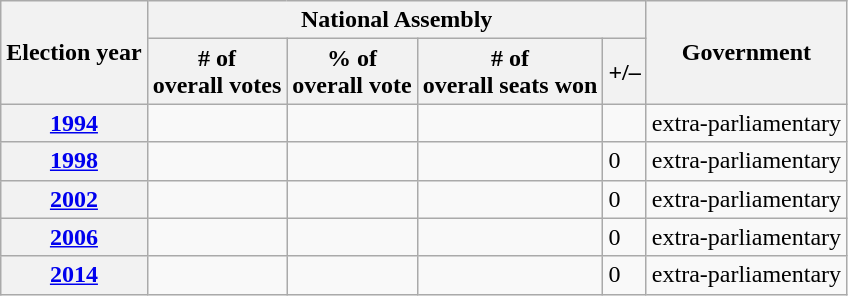<table class=wikitable>
<tr>
<th rowspan=2>Election year</th>
<th colspan=4>National Assembly</th>
<th rowspan=2>Government</th>
</tr>
<tr>
<th># of<br>overall votes</th>
<th>% of<br>overall vote</th>
<th># of<br>overall seats won</th>
<th>+/–</th>
</tr>
<tr>
<th><a href='#'>1994</a></th>
<td></td>
<td></td>
<td></td>
<td></td>
<td>extra-parliamentary</td>
</tr>
<tr>
<th><a href='#'>1998</a></th>
<td></td>
<td></td>
<td></td>
<td> 0</td>
<td>extra-parliamentary</td>
</tr>
<tr>
<th><a href='#'>2002</a></th>
<td></td>
<td></td>
<td></td>
<td> 0</td>
<td>extra-parliamentary</td>
</tr>
<tr>
<th><a href='#'>2006</a></th>
<td></td>
<td></td>
<td></td>
<td> 0</td>
<td>extra-parliamentary</td>
</tr>
<tr>
<th><a href='#'>2014</a></th>
<td></td>
<td></td>
<td></td>
<td> 0</td>
<td>extra-parliamentary</td>
</tr>
</table>
